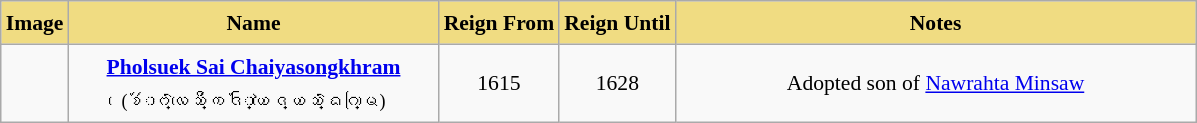<table class="wikitable" style="text-align:center; font-size:90%; line-height:22px;">
<tr colspan=10 style="background:#F0DC82; text-align:center">
<td width="20"><span><strong>Image</strong></span></td>
<td width="240"><span><strong>Name</strong></span></td>
<td><span><strong>Reign From</strong></span></td>
<td><span><strong>Reign Until</strong></span></td>
<td width="340"><span><strong>Notes</strong></span></td>
</tr>
<tr>
<td></td>
<td><a href='#'><strong>Pholsuek Sai Chaiyasongkhram</strong></a><br><small>(ᨧᩮᩢ᩶ᩣᨻᩫ᩠ᩃᩈᩮᩥᩢ᩠ᨠᨪ᩶ᩣ᩠ᨿᨩᩱ᩠ᨿᩈᩫ᩠ᨦᨣᩕᩣ᩠ᨾ)</small></td>
<td>1615</td>
<td>1628</td>
<td>Adopted son of <a href='#'>Nawrahta Minsaw</a></td>
</tr>
</table>
